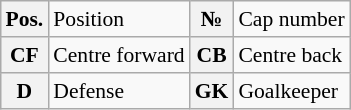<table class="wikitable" style="font-size:90%;float:right;clear:right;margin-left:1em;">
<tr>
<th>Pos.</th>
<td>Position</td>
<th>№</th>
<td>Cap number</td>
</tr>
<tr>
<th>CF</th>
<td>Centre forward</td>
<th>CB</th>
<td>Centre back</td>
</tr>
<tr>
<th>D</th>
<td>Defense</td>
<th>GK</th>
<td>Goalkeeper</td>
</tr>
</table>
